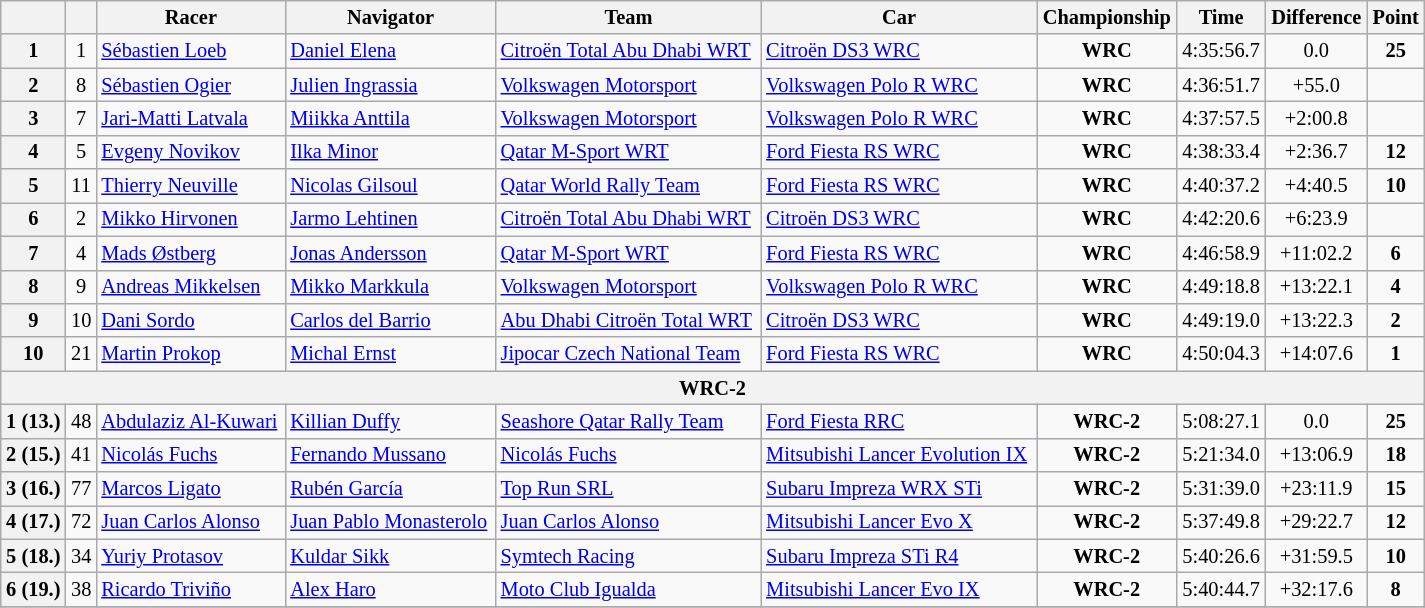<table class="wikitable" width=90% style="text-align: left; font-size: 85%; max-width: 950px;">
<tr>
<th></th>
<th></th>
<th>Racer</th>
<th>Navigator</th>
<th>Team</th>
<th>Car</th>
<th>Championship</th>
<th>Time</th>
<th>Difference</th>
<th>Point</th>
</tr>
<tr>
<th>1</th>
<td align="center">1</td>
<td> <a href='#'>Sébastien Loeb</a></td>
<td> <a href='#'>Daniel Elena</a></td>
<td> <a href='#'>Citroën Total Abu Dhabi WRT</a></td>
<td><a href='#'>Citroën DS3 WRC</a></td>
<td align="center"><strong><span>WRC</span></strong></td>
<td align="center">4:35:56.7</td>
<td align="center">0.0</td>
<td align="center"><strong>25</strong></td>
</tr>
<tr>
<th>2</th>
<td align="center">8</td>
<td> <a href='#'>Sébastien Ogier</a></td>
<td> <a href='#'>Julien Ingrassia</a></td>
<td> <a href='#'>Volkswagen Motorsport</a></td>
<td><a href='#'>Volkswagen Polo R WRC</a></td>
<td align="center"><strong><span>WRC</span></strong></td>
<td align="center">4:36:51.7</td>
<td align="center">+55.0</td>
<td align="center"><strong></strong></td>
</tr>
<tr>
<th>3</th>
<td align="center">7</td>
<td> <a href='#'>Jari-Matti Latvala</a></td>
<td> <a href='#'>Miikka Anttila</a></td>
<td> <a href='#'>Volkswagen Motorsport</a></td>
<td><a href='#'>Volkswagen Polo R WRC</a></td>
<td align="center"><strong><span>WRC</span></strong></td>
<td align="center">4:37:57.5</td>
<td align="center">+2:00.8</td>
<td align="center"><strong></strong></td>
</tr>
<tr>
<th>4</th>
<td align="center">5</td>
<td> <a href='#'>Evgeny Novikov</a></td>
<td> <a href='#'>Ilka Minor</a></td>
<td> <a href='#'>Qatar M-Sport WRT</a></td>
<td><a href='#'>Ford Fiesta RS WRC</a></td>
<td align="center"><strong><span>WRC</span></strong></td>
<td align="center">4:38:33.4</td>
<td align="center">+2:36.7</td>
<td align="center"><strong>12</strong></td>
</tr>
<tr>
<th>5</th>
<td align="center">11</td>
<td> <a href='#'>Thierry Neuville</a></td>
<td> <a href='#'>Nicolas Gilsoul</a></td>
<td> <a href='#'>Qatar World Rally Team</a></td>
<td><a href='#'>Ford Fiesta RS WRC</a></td>
<td align="center"><strong><span>WRC</span></strong></td>
<td align="center">4:40:37.2</td>
<td align="center">+4:40.5</td>
<td align="center"><strong>10</strong></td>
</tr>
<tr>
<th>6</th>
<td align="center">2</td>
<td> <a href='#'>Mikko Hirvonen</a></td>
<td> <a href='#'>Jarmo Lehtinen</a></td>
<td> <a href='#'>Citroën Total Abu Dhabi WRT</a></td>
<td><a href='#'>Citroën DS3 WRC</a></td>
<td align="center"><strong><span>WRC</span></strong></td>
<td align="center">4:42:20.6</td>
<td align="center">+6:23.9</td>
<td align="center"><strong></strong></td>
</tr>
<tr>
<th>7</th>
<td align="center">4</td>
<td> <a href='#'>Mads Østberg</a></td>
<td> <a href='#'>Jonas Andersson</a></td>
<td> <a href='#'>Qatar M-Sport WRT</a></td>
<td><a href='#'>Ford Fiesta RS WRC</a></td>
<td align="center"><strong><span>WRC</span></strong></td>
<td align="center">4:46:58.9</td>
<td align="center">+11:02.2</td>
<td align="center"><strong>6</strong></td>
</tr>
<tr>
<th>8</th>
<td align="center">9</td>
<td> <a href='#'>Andreas Mikkelsen</a></td>
<td> <a href='#'>Mikko Markkula</a></td>
<td> <a href='#'>Volkswagen Motorsport</a></td>
<td><a href='#'>Volkswagen Polo R WRC</a></td>
<td align="center"><strong><span>WRC</span></strong></td>
<td align="center">4:49:18.8</td>
<td align="center">+13:22.1</td>
<td align="center"><strong>4</strong></td>
</tr>
<tr>
<th>9</th>
<td align="center">10</td>
<td> <a href='#'>Dani Sordo</a></td>
<td> <a href='#'>Carlos del Barrio</a></td>
<td> <a href='#'>Abu Dhabi Citroën Total WRT</a></td>
<td><a href='#'>Citroën DS3 WRC</a></td>
<td align="center"><strong><span>WRC</span></strong></td>
<td align="center">4:49:19.0</td>
<td align="center">+13:22.3</td>
<td align="center"><strong>2</strong></td>
</tr>
<tr>
<th>10</th>
<td align="center">21</td>
<td> <a href='#'>Martin Prokop</a></td>
<td> <a href='#'>Michal Ernst</a></td>
<td> <a href='#'>Jipocar Czech National Team</a></td>
<td><a href='#'>Ford Fiesta RS WRC</a></td>
<td align="center"><strong><span>WRC</span></strong></td>
<td align="center">4:50:04.3</td>
<td align="center">+14:07.6</td>
<td align="center"><strong>1</strong></td>
</tr>
<tr>
<th colspan=10>WRC-2</th>
</tr>
<tr>
<th>1 (13.)</th>
<td align="center">48</td>
<td> <a href='#'>Abdulaziz Al-Kuwari</a></td>
<td> <a href='#'>Killian Duffy</a></td>
<td> <a href='#'>Seashore Qatar Rally Team</a></td>
<td><a href='#'>Ford Fiesta RRC</a></td>
<td align="center"><strong><span>WRC-2</span></strong></td>
<td align="center">5:08:27.1</td>
<td align="center">0.0</td>
<td align="center"><strong>25</strong></td>
</tr>
<tr>
<th>2 (15.)</th>
<td align="center">41</td>
<td> <a href='#'>Nicolás Fuchs</a></td>
<td> <a href='#'>Fernando Mussano</a></td>
<td> <a href='#'>Nicolás Fuchs</a></td>
<td><a href='#'>Mitsubishi Lancer Evolution IX</a></td>
<td align="center"><strong><span>WRC-2</span></strong></td>
<td align="center">5:21:34.0</td>
<td align="center">+13:06.9</td>
<td align="center"><strong>18</strong></td>
</tr>
<tr>
<th>3 (16.)</th>
<td align="center">77</td>
<td> <a href='#'>Marcos Ligato</a></td>
<td> <a href='#'>Rubén García</a></td>
<td> <a href='#'>Top Run SRL</a></td>
<td><a href='#'>Subaru Impreza WRX STi</a></td>
<td align="center"><strong><span>WRC-2</span></strong></td>
<td align="center">5:31:39.0</td>
<td align="center">+23:11.9</td>
<td align="center"><strong>15</strong></td>
</tr>
<tr>
<th>4 (17.)</th>
<td align="center">72</td>
<td> <a href='#'>Juan Carlos Alonso</a></td>
<td> <a href='#'>Juan Pablo Monasterolo</a></td>
<td> <a href='#'>Juan Carlos Alonso</a></td>
<td><a href='#'>Mitsubishi Lancer Evo X</a></td>
<td align="center"><strong><span>WRC-2</span></strong></td>
<td align="center">5:37:49.8</td>
<td align="center">+29:22.7</td>
<td align="center"><strong>12</strong></td>
</tr>
<tr>
<th>5 (18.)</th>
<td align="center">34</td>
<td> <a href='#'>Yuriy Protasov</a></td>
<td> <a href='#'>Kuldar Sikk</a></td>
<td> <a href='#'>Symtech Racing</a></td>
<td><a href='#'>Subaru Impreza STi R4</a></td>
<td align="center"><strong><span>WRC-2</span></strong></td>
<td align="center">5:40:26.6</td>
<td align="center">+31:59.5</td>
<td align="center"><strong>10</strong></td>
</tr>
<tr>
<th>6 (19.)</th>
<td align="center">38</td>
<td> <a href='#'>Ricardo Triviño</a></td>
<td> <a href='#'>Alex Haro</a></td>
<td> <a href='#'>Moto Club Igualda</a></td>
<td><a href='#'>Mitsubishi Lancer Evo IX</a></td>
<td align="center"><strong><span>WRC-2</span></strong></td>
<td align="center">5:40:44.7</td>
<td align="center">+32:17.6</td>
<td align="center"><strong>8</strong></td>
</tr>
<tr>
</tr>
</table>
